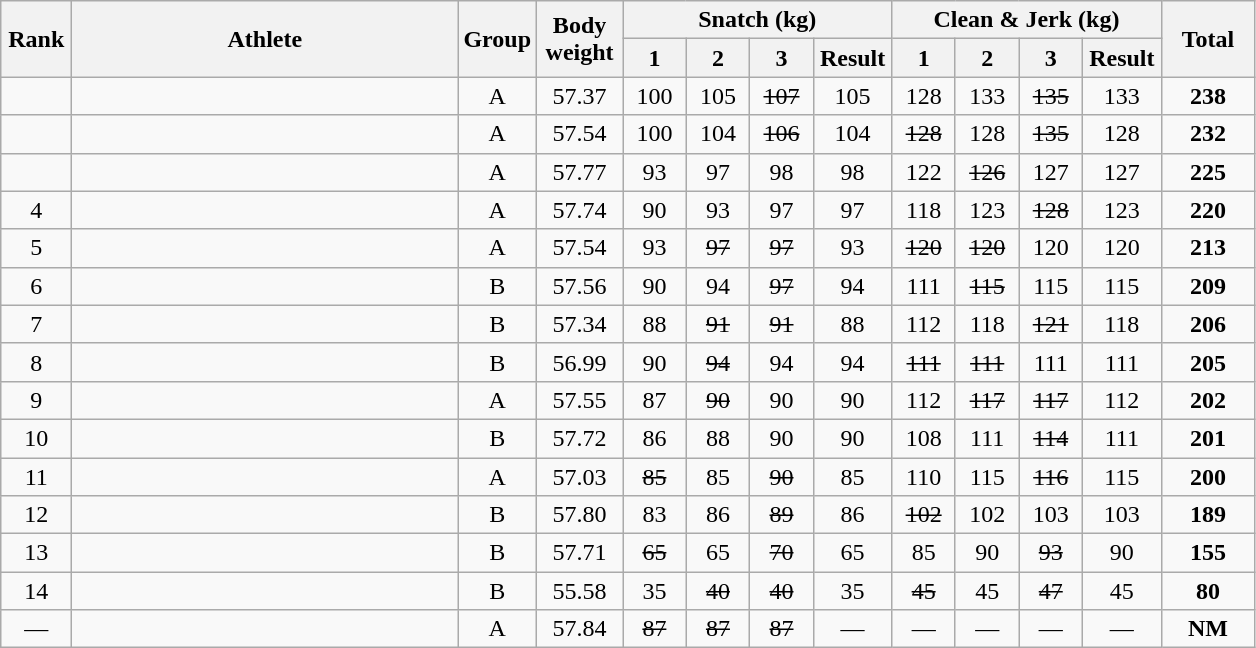<table class = "wikitable" style="text-align:center;">
<tr>
<th rowspan=2 width=40>Rank</th>
<th rowspan=2 width=250>Athlete</th>
<th rowspan=2 width=40>Group</th>
<th rowspan=2 width=50>Body weight</th>
<th colspan=4>Snatch (kg)</th>
<th colspan=4>Clean & Jerk (kg)</th>
<th rowspan=2 width=55>Total</th>
</tr>
<tr>
<th width=35>1</th>
<th width=35>2</th>
<th width=35>3</th>
<th width=45>Result</th>
<th width=35>1</th>
<th width=35>2</th>
<th width=35>3</th>
<th width=45>Result</th>
</tr>
<tr>
<td></td>
<td align=left></td>
<td>A</td>
<td>57.37</td>
<td>100</td>
<td>105</td>
<td><s>107</s></td>
<td>105</td>
<td>128</td>
<td>133</td>
<td><s>135</s></td>
<td>133</td>
<td><strong>238</strong></td>
</tr>
<tr>
<td></td>
<td align=left></td>
<td>A</td>
<td>57.54</td>
<td>100</td>
<td>104</td>
<td><s>106</s></td>
<td>104</td>
<td><s>128</s></td>
<td>128</td>
<td><s>135</s></td>
<td>128</td>
<td><strong>232</strong></td>
</tr>
<tr>
<td></td>
<td align=left></td>
<td>A</td>
<td>57.77</td>
<td>93</td>
<td>97</td>
<td>98</td>
<td>98</td>
<td>122</td>
<td><s>126</s></td>
<td>127</td>
<td>127</td>
<td><strong>225</strong></td>
</tr>
<tr>
<td>4</td>
<td align=left></td>
<td>A</td>
<td>57.74</td>
<td>90</td>
<td>93</td>
<td>97</td>
<td>97</td>
<td>118</td>
<td>123</td>
<td><s>128</s></td>
<td>123</td>
<td><strong>220</strong></td>
</tr>
<tr>
<td>5</td>
<td align=left></td>
<td>A</td>
<td>57.54</td>
<td>93</td>
<td><s>97</s></td>
<td><s>97</s></td>
<td>93</td>
<td><s>120</s></td>
<td><s>120</s></td>
<td>120</td>
<td>120</td>
<td><strong>213</strong></td>
</tr>
<tr>
<td>6</td>
<td align=left></td>
<td>B</td>
<td>57.56</td>
<td>90</td>
<td>94</td>
<td><s>97</s></td>
<td>94</td>
<td>111</td>
<td><s>115</s></td>
<td>115</td>
<td>115</td>
<td><strong>209</strong></td>
</tr>
<tr>
<td>7</td>
<td align=left></td>
<td>B</td>
<td>57.34</td>
<td>88</td>
<td><s>91</s></td>
<td><s>91</s></td>
<td>88</td>
<td>112</td>
<td>118</td>
<td><s>121</s></td>
<td>118</td>
<td><strong>206</strong></td>
</tr>
<tr>
<td>8</td>
<td align=left></td>
<td>B</td>
<td>56.99</td>
<td>90</td>
<td><s>94</s></td>
<td>94</td>
<td>94</td>
<td><s>111</s></td>
<td><s>111</s></td>
<td>111</td>
<td>111</td>
<td><strong>205</strong></td>
</tr>
<tr>
<td>9</td>
<td align=left></td>
<td>A</td>
<td>57.55</td>
<td>87</td>
<td><s>90</s></td>
<td>90</td>
<td>90</td>
<td>112</td>
<td><s>117</s></td>
<td><s>117</s></td>
<td>112</td>
<td><strong>202</strong></td>
</tr>
<tr>
<td>10</td>
<td align=left></td>
<td>B</td>
<td>57.72</td>
<td>86</td>
<td>88</td>
<td>90</td>
<td>90</td>
<td>108</td>
<td>111</td>
<td><s>114</s></td>
<td>111</td>
<td><strong>201</strong></td>
</tr>
<tr>
<td>11</td>
<td align=left></td>
<td>A</td>
<td>57.03</td>
<td><s>85</s></td>
<td>85</td>
<td><s>90</s></td>
<td>85</td>
<td>110</td>
<td>115</td>
<td><s>116</s></td>
<td>115</td>
<td><strong>200</strong></td>
</tr>
<tr>
<td>12</td>
<td align=left></td>
<td>B</td>
<td>57.80</td>
<td>83</td>
<td>86</td>
<td><s>89</s></td>
<td>86</td>
<td><s>102</s></td>
<td>102</td>
<td>103</td>
<td>103</td>
<td><strong>189</strong></td>
</tr>
<tr>
<td>13</td>
<td align=left></td>
<td>B</td>
<td>57.71</td>
<td><s>65</s></td>
<td>65</td>
<td><s>70</s></td>
<td>65</td>
<td>85</td>
<td>90</td>
<td><s>93</s></td>
<td>90</td>
<td><strong>155</strong></td>
</tr>
<tr>
<td>14</td>
<td align=left></td>
<td>B</td>
<td>55.58</td>
<td>35</td>
<td><s>40</s></td>
<td><s>40</s></td>
<td>35</td>
<td><s>45</s></td>
<td>45</td>
<td><s>47</s></td>
<td>45</td>
<td><strong>80</strong></td>
</tr>
<tr>
<td>—</td>
<td align=left></td>
<td>A</td>
<td>57.84</td>
<td><s>87</s></td>
<td><s>87</s></td>
<td><s>87</s></td>
<td>—</td>
<td>—</td>
<td>—</td>
<td>—</td>
<td>—</td>
<td><strong>NM</strong></td>
</tr>
</table>
